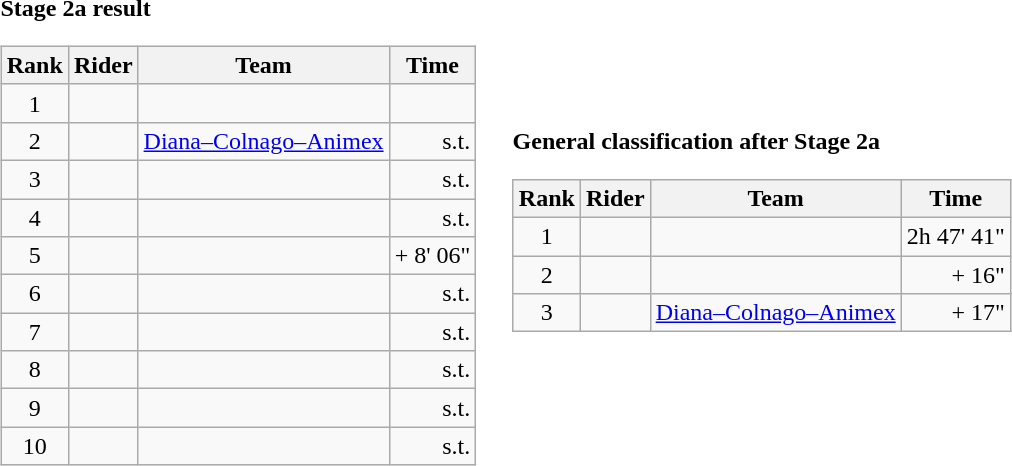<table>
<tr>
<td><strong>Stage 2a result</strong><br><table class="wikitable">
<tr>
<th scope="col">Rank</th>
<th scope="col">Rider</th>
<th scope="col">Team</th>
<th scope="col">Time</th>
</tr>
<tr>
<td style="text-align:center;">1</td>
<td></td>
<td></td>
<td style="text-align:right;"></td>
</tr>
<tr>
<td style="text-align:center;">2</td>
<td></td>
<td><a href='#'>Diana–Colnago–Animex</a></td>
<td style="text-align:right;">s.t.</td>
</tr>
<tr>
<td style="text-align:center;">3</td>
<td></td>
<td></td>
<td style="text-align:right;">s.t.</td>
</tr>
<tr>
<td style="text-align:center;">4</td>
<td></td>
<td></td>
<td style="text-align:right;">s.t.</td>
</tr>
<tr>
<td style="text-align:center;">5</td>
<td></td>
<td></td>
<td style="text-align:right;">+ 8' 06"</td>
</tr>
<tr>
<td style="text-align:center;">6</td>
<td></td>
<td></td>
<td style="text-align:right;">s.t.</td>
</tr>
<tr>
<td style="text-align:center;">7</td>
<td></td>
<td></td>
<td style="text-align:right;">s.t.</td>
</tr>
<tr>
<td style="text-align:center;">8</td>
<td></td>
<td></td>
<td style="text-align:right;">s.t.</td>
</tr>
<tr>
<td style="text-align:center;">9</td>
<td></td>
<td></td>
<td style="text-align:right;">s.t.</td>
</tr>
<tr>
<td style="text-align:center;">10</td>
<td></td>
<td></td>
<td style="text-align:right;">s.t.</td>
</tr>
</table>
</td>
<td></td>
<td><strong>General classification after Stage 2a</strong><br><table class="wikitable">
<tr>
<th scope="col">Rank</th>
<th scope="col">Rider</th>
<th scope="col">Team</th>
<th scope="col">Time</th>
</tr>
<tr>
<td style="text-align:center;">1</td>
<td></td>
<td></td>
<td style="text-align:right;">2h 47' 41"</td>
</tr>
<tr>
<td style="text-align:center;">2</td>
<td></td>
<td></td>
<td style="text-align:right;">+ 16"</td>
</tr>
<tr>
<td style="text-align:center;">3</td>
<td></td>
<td><a href='#'>Diana–Colnago–Animex</a></td>
<td style="text-align:right;">+ 17"</td>
</tr>
</table>
</td>
</tr>
</table>
